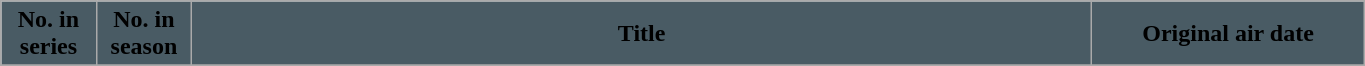<table class="wikitable plainrowheaders" style="width:72%;">
<tr>
<th style="background-color: #495B64; color:black; width:7%;">No. in<br>series</th>
<th style="background-color: #495B64; color:black; width:7%;">No. in<br>season</th>
<th style="background-color: #495B64; color:black;">Title</th>
<th style="background-color: #495B64; color:black; width:20%;">Original air date</th>
</tr>
<tr>
</tr>
</table>
